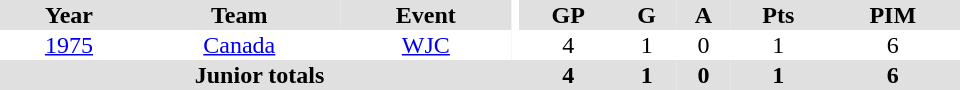<table border="0" cellpadding="1" cellspacing="0" ID="Table3" style="text-align:center; width:40em">
<tr bgcolor="#e0e0e0">
<th>Year</th>
<th>Team</th>
<th>Event</th>
<th rowspan="102" bgcolor="#ffffff"></th>
<th>GP</th>
<th>G</th>
<th>A</th>
<th>Pts</th>
<th>PIM</th>
</tr>
<tr>
<td><a href='#'>1975</a></td>
<td><a href='#'>Canada</a></td>
<td><a href='#'>WJC</a></td>
<td>4</td>
<td>1</td>
<td>0</td>
<td>1</td>
<td>6</td>
</tr>
<tr bgcolor="#e0e0e0">
<th colspan="4">Junior totals</th>
<th>4</th>
<th>1</th>
<th>0</th>
<th>1</th>
<th>6</th>
</tr>
</table>
